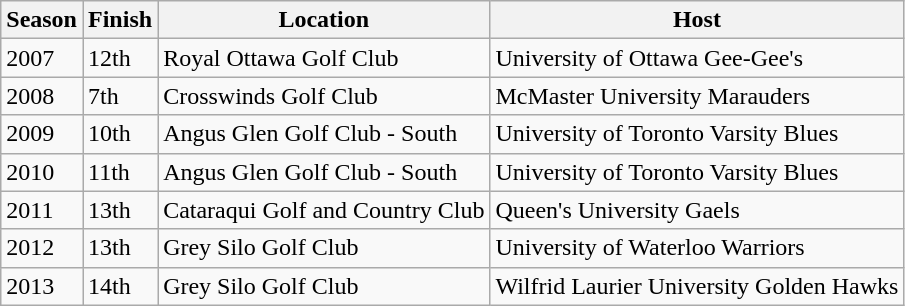<table class="wikitable">
<tr>
<th>Season</th>
<th>Finish</th>
<th>Location</th>
<th>Host</th>
</tr>
<tr>
<td>2007</td>
<td>12th</td>
<td>Royal Ottawa Golf Club</td>
<td>University of Ottawa Gee-Gee's</td>
</tr>
<tr>
<td>2008</td>
<td>7th</td>
<td>Crosswinds Golf Club</td>
<td>McMaster University Marauders</td>
</tr>
<tr>
<td>2009</td>
<td>10th</td>
<td>Angus Glen Golf Club - South</td>
<td>University of Toronto Varsity Blues</td>
</tr>
<tr>
<td>2010</td>
<td>11th</td>
<td>Angus Glen Golf Club - South</td>
<td>University of Toronto Varsity Blues</td>
</tr>
<tr>
<td>2011</td>
<td>13th</td>
<td>Cataraqui Golf and Country Club</td>
<td>Queen's University Gaels</td>
</tr>
<tr>
<td>2012</td>
<td>13th</td>
<td>Grey Silo Golf Club</td>
<td>University of Waterloo Warriors</td>
</tr>
<tr>
<td>2013</td>
<td>14th</td>
<td>Grey Silo Golf Club</td>
<td>Wilfrid Laurier University Golden Hawks</td>
</tr>
</table>
